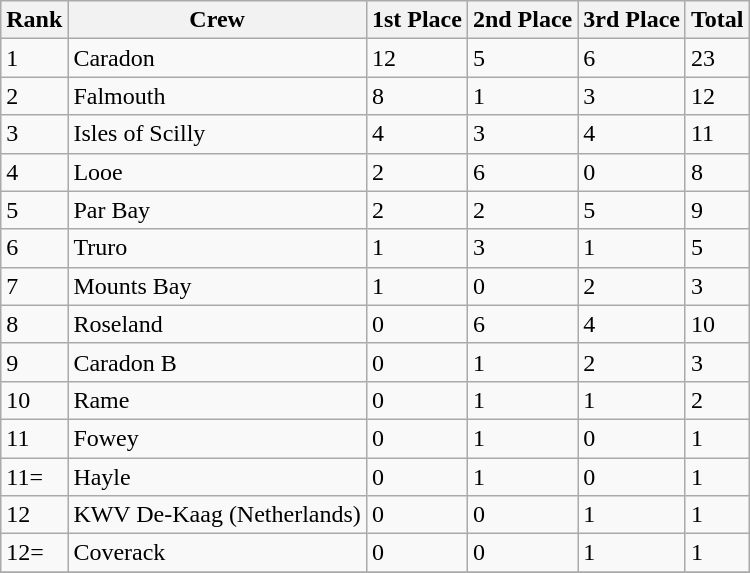<table class="wikitable sortable">
<tr>
<th>Rank</th>
<th>Crew</th>
<th>1st Place</th>
<th>2nd Place</th>
<th>3rd Place</th>
<th>Total</th>
</tr>
<tr>
<td>1</td>
<td>Caradon</td>
<td>12</td>
<td>5</td>
<td>6</td>
<td>23</td>
</tr>
<tr>
<td>2</td>
<td>Falmouth</td>
<td>8</td>
<td>1</td>
<td>3</td>
<td>12</td>
</tr>
<tr>
<td>3</td>
<td>Isles of Scilly</td>
<td>4</td>
<td>3</td>
<td>4</td>
<td>11</td>
</tr>
<tr>
<td>4</td>
<td>Looe</td>
<td>2</td>
<td>6</td>
<td>0</td>
<td>8</td>
</tr>
<tr>
<td>5</td>
<td>Par Bay</td>
<td>2</td>
<td>2</td>
<td>5</td>
<td>9</td>
</tr>
<tr>
<td>6</td>
<td>Truro</td>
<td>1</td>
<td>3</td>
<td>1</td>
<td>5</td>
</tr>
<tr>
<td>7</td>
<td>Mounts Bay</td>
<td>1</td>
<td>0</td>
<td>2</td>
<td>3</td>
</tr>
<tr>
<td>8</td>
<td>Roseland</td>
<td>0</td>
<td>6</td>
<td>4</td>
<td>10</td>
</tr>
<tr>
<td>9</td>
<td>Caradon B</td>
<td>0</td>
<td>1</td>
<td>2</td>
<td>3</td>
</tr>
<tr>
<td>10</td>
<td>Rame</td>
<td>0</td>
<td>1</td>
<td>1</td>
<td>2</td>
</tr>
<tr>
<td>11</td>
<td>Fowey</td>
<td>0</td>
<td>1</td>
<td>0</td>
<td>1</td>
</tr>
<tr>
<td>11=</td>
<td>Hayle</td>
<td>0</td>
<td>1</td>
<td>0</td>
<td>1</td>
</tr>
<tr>
<td>12</td>
<td>KWV De-Kaag (Netherlands)</td>
<td>0</td>
<td>0</td>
<td>1</td>
<td>1</td>
</tr>
<tr>
<td>12=</td>
<td>Coverack</td>
<td>0</td>
<td>0</td>
<td>1</td>
<td>1</td>
</tr>
<tr>
</tr>
</table>
